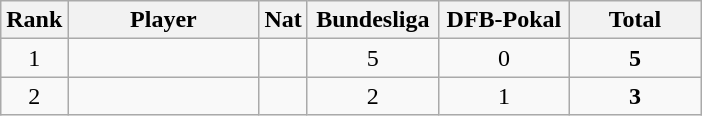<table class="wikitable sortable nowrap" style="text-align:center;">
<tr>
<th>Rank</th>
<th width=120>Player</th>
<th>Nat</th>
<th width=80>Bundesliga</th>
<th width=80>DFB-Pokal</th>
<th width=80>Total</th>
</tr>
<tr>
<td>1</td>
<td align="left"></td>
<td></td>
<td>5</td>
<td>0</td>
<td><strong>5</strong></td>
</tr>
<tr>
<td>2</td>
<td align="left"></td>
<td></td>
<td>2</td>
<td>1</td>
<td><strong>3</strong></td>
</tr>
</table>
